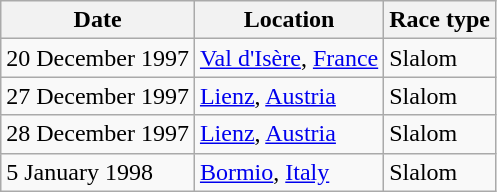<table class="wikitable">
<tr>
<th>Date</th>
<th>Location</th>
<th>Race type</th>
</tr>
<tr>
<td>20 December 1997</td>
<td><a href='#'>Val d'Isère</a>, <a href='#'>France</a></td>
<td>Slalom</td>
</tr>
<tr>
<td>27 December 1997</td>
<td><a href='#'>Lienz</a>, <a href='#'>Austria</a></td>
<td>Slalom</td>
</tr>
<tr>
<td>28 December 1997</td>
<td><a href='#'>Lienz</a>, <a href='#'>Austria</a></td>
<td>Slalom</td>
</tr>
<tr>
<td>5 January 1998</td>
<td><a href='#'>Bormio</a>, <a href='#'>Italy</a></td>
<td>Slalom</td>
</tr>
</table>
